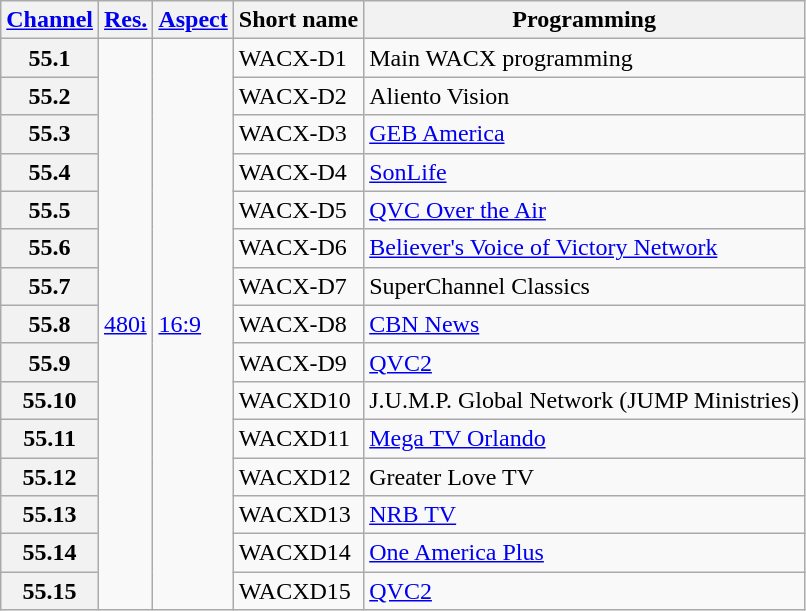<table class="wikitable">
<tr>
<th scope = "col"><a href='#'>Channel</a></th>
<th scope = "col"><a href='#'>Res.</a></th>
<th scope = "col"><a href='#'>Aspect</a></th>
<th scope = "col">Short name</th>
<th scope = "col">Programming</th>
</tr>
<tr>
<th scope = "row">55.1</th>
<td rowspan=15><a href='#'>480i</a></td>
<td rowspan=15><a href='#'>16:9</a></td>
<td>WACX-D1</td>
<td>Main WACX programming</td>
</tr>
<tr>
<th scope = "row">55.2</th>
<td>WACX-D2</td>
<td>Aliento Vision</td>
</tr>
<tr>
<th scope = "row">55.3</th>
<td>WACX-D3</td>
<td><a href='#'>GEB America</a></td>
</tr>
<tr>
<th scope = "row">55.4</th>
<td>WACX-D4</td>
<td><a href='#'>SonLife</a></td>
</tr>
<tr>
<th scope = "row">55.5</th>
<td>WACX-D5</td>
<td><a href='#'>QVC Over the Air</a></td>
</tr>
<tr>
<th scope = "row">55.6</th>
<td>WACX-D6</td>
<td><a href='#'>Believer's Voice of Victory Network</a></td>
</tr>
<tr>
<th scope = "row">55.7</th>
<td>WACX-D7</td>
<td>SuperChannel Classics</td>
</tr>
<tr>
<th scope = "row">55.8</th>
<td>WACX-D8</td>
<td><a href='#'>CBN News</a></td>
</tr>
<tr>
<th scope = "row">55.9</th>
<td>WACX-D9</td>
<td><a href='#'>QVC2</a></td>
</tr>
<tr>
<th scope = "row">55.10</th>
<td>WACXD10</td>
<td>J.U.M.P. Global Network (JUMP Ministries)</td>
</tr>
<tr>
<th scope = "row">55.11</th>
<td>WACXD11</td>
<td><a href='#'>Mega TV Orlando</a></td>
</tr>
<tr>
<th scope = "row">55.12</th>
<td>WACXD12</td>
<td>Greater Love TV</td>
</tr>
<tr>
<th scope = "row">55.13</th>
<td>WACXD13</td>
<td><a href='#'>NRB TV</a></td>
</tr>
<tr>
<th scope = "row">55.14</th>
<td>WACXD14</td>
<td><a href='#'>One America Plus</a></td>
</tr>
<tr>
<th scope = "row">55.15</th>
<td>WACXD15</td>
<td><a href='#'>QVC2</a></td>
</tr>
</table>
